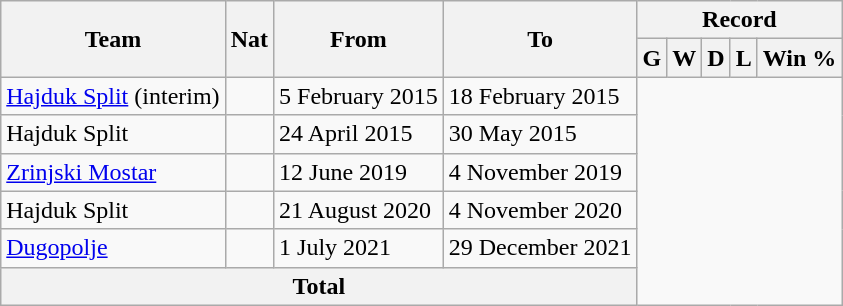<table class="wikitable" tyle="text-align: center">
<tr>
<th rowspan="2">Team</th>
<th rowspan="2">Nat</th>
<th rowspan="2">From</th>
<th rowspan="2">To</th>
<th colspan="5">Record</th>
</tr>
<tr>
<th>G</th>
<th>W</th>
<th>D</th>
<th>L</th>
<th>Win %</th>
</tr>
<tr>
<td align=left><a href='#'>Hajduk Split</a> (interim)</td>
<td></td>
<td align=left>5 February 2015</td>
<td align=left>18 February 2015<br></td>
</tr>
<tr>
<td align=left>Hajduk Split</td>
<td></td>
<td align=left>24 April 2015</td>
<td align=left>30 May 2015<br></td>
</tr>
<tr>
<td align=left><a href='#'>Zrinjski Mostar</a></td>
<td></td>
<td align=left>12 June 2019</td>
<td align=left>4 November 2019<br></td>
</tr>
<tr>
<td align=left>Hajduk Split</td>
<td></td>
<td align=left>21 August 2020</td>
<td align=left>4 November 2020<br></td>
</tr>
<tr>
<td align=left><a href='#'>Dugopolje</a></td>
<td></td>
<td align=left>1 July 2021</td>
<td align=left>29 December 2021<br></td>
</tr>
<tr>
<th colspan="4">Total<br></th>
</tr>
</table>
